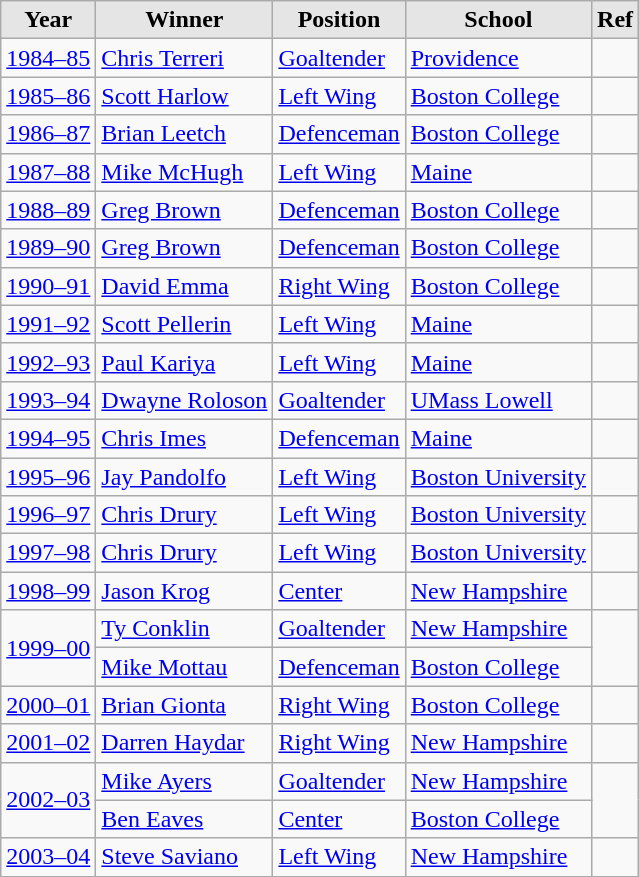<table class="wikitable sortable">
<tr>
<th style="background:#e5e5e5;">Year</th>
<th style="background:#e5e5e5;">Winner</th>
<th style="background:#e5e5e5;">Position</th>
<th style="background:#e5e5e5;">School</th>
<th style="background:#e5e5e5;">Ref</th>
</tr>
<tr>
<td><a href='#'>1984–85</a></td>
<td><a href='#'>Chris Terreri</a></td>
<td><a href='#'>Goaltender</a></td>
<td><a href='#'>Providence</a></td>
<td></td>
</tr>
<tr>
<td><a href='#'>1985–86</a></td>
<td><a href='#'>Scott Harlow</a></td>
<td><a href='#'>Left Wing</a></td>
<td><a href='#'>Boston College</a></td>
<td></td>
</tr>
<tr>
<td><a href='#'>1986–87</a></td>
<td><a href='#'>Brian Leetch</a></td>
<td><a href='#'>Defenceman</a></td>
<td><a href='#'>Boston College</a></td>
<td></td>
</tr>
<tr>
<td><a href='#'>1987–88</a></td>
<td><a href='#'>Mike McHugh</a></td>
<td><a href='#'>Left Wing</a></td>
<td><a href='#'>Maine</a></td>
<td></td>
</tr>
<tr>
<td><a href='#'>1988–89</a></td>
<td><a href='#'>Greg Brown</a></td>
<td><a href='#'>Defenceman</a></td>
<td><a href='#'>Boston College</a></td>
<td></td>
</tr>
<tr>
<td><a href='#'>1989–90</a></td>
<td><a href='#'>Greg Brown</a></td>
<td><a href='#'>Defenceman</a></td>
<td><a href='#'>Boston College</a></td>
<td></td>
</tr>
<tr>
<td><a href='#'>1990–91</a></td>
<td><a href='#'>David Emma</a></td>
<td><a href='#'>Right Wing</a></td>
<td><a href='#'>Boston College</a></td>
<td></td>
</tr>
<tr>
<td><a href='#'>1991–92</a></td>
<td><a href='#'>Scott Pellerin</a></td>
<td><a href='#'>Left Wing</a></td>
<td><a href='#'>Maine</a></td>
<td></td>
</tr>
<tr>
<td><a href='#'>1992–93</a></td>
<td><a href='#'>Paul Kariya</a></td>
<td><a href='#'>Left Wing</a></td>
<td><a href='#'>Maine</a></td>
<td></td>
</tr>
<tr>
<td><a href='#'>1993–94</a></td>
<td><a href='#'>Dwayne Roloson</a></td>
<td><a href='#'>Goaltender</a></td>
<td><a href='#'>UMass Lowell</a></td>
<td></td>
</tr>
<tr>
<td><a href='#'>1994–95</a></td>
<td><a href='#'>Chris Imes</a></td>
<td><a href='#'>Defenceman</a></td>
<td><a href='#'>Maine</a></td>
<td></td>
</tr>
<tr>
<td><a href='#'>1995–96</a></td>
<td><a href='#'>Jay Pandolfo</a></td>
<td><a href='#'>Left Wing</a></td>
<td><a href='#'>Boston University</a></td>
<td></td>
</tr>
<tr>
<td><a href='#'>1996–97</a></td>
<td><a href='#'>Chris Drury</a></td>
<td><a href='#'>Left Wing</a></td>
<td><a href='#'>Boston University</a></td>
<td></td>
</tr>
<tr>
<td><a href='#'>1997–98</a></td>
<td><a href='#'>Chris Drury</a></td>
<td><a href='#'>Left Wing</a></td>
<td><a href='#'>Boston University</a></td>
<td></td>
</tr>
<tr>
<td><a href='#'>1998–99</a></td>
<td><a href='#'>Jason Krog</a></td>
<td><a href='#'>Center</a></td>
<td><a href='#'>New Hampshire</a></td>
<td></td>
</tr>
<tr>
<td rowspan=2><a href='#'>1999–00</a></td>
<td><a href='#'>Ty Conklin</a></td>
<td><a href='#'>Goaltender</a></td>
<td><a href='#'>New Hampshire</a></td>
<td rowspan=2></td>
</tr>
<tr>
<td><a href='#'>Mike Mottau</a></td>
<td><a href='#'>Defenceman</a></td>
<td><a href='#'>Boston College</a></td>
</tr>
<tr>
<td><a href='#'>2000–01</a></td>
<td><a href='#'>Brian Gionta</a></td>
<td><a href='#'>Right Wing</a></td>
<td><a href='#'>Boston College</a></td>
<td></td>
</tr>
<tr>
<td><a href='#'>2001–02</a></td>
<td><a href='#'>Darren Haydar</a></td>
<td><a href='#'>Right Wing</a></td>
<td><a href='#'>New Hampshire</a></td>
<td></td>
</tr>
<tr>
<td rowspan=2><a href='#'>2002–03</a></td>
<td><a href='#'>Mike Ayers</a></td>
<td><a href='#'>Goaltender</a></td>
<td><a href='#'>New Hampshire</a></td>
<td rowspan=2></td>
</tr>
<tr>
<td><a href='#'>Ben Eaves</a></td>
<td><a href='#'>Center</a></td>
<td><a href='#'>Boston College</a></td>
</tr>
<tr>
<td><a href='#'>2003–04</a></td>
<td><a href='#'>Steve Saviano</a></td>
<td><a href='#'>Left Wing</a></td>
<td><a href='#'>New Hampshire</a></td>
<td></td>
</tr>
</table>
